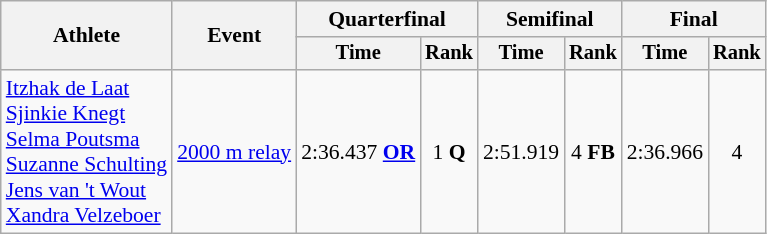<table class="wikitable" style="font-size:90%">
<tr>
<th rowspan=2>Athlete</th>
<th rowspan=2>Event</th>
<th colspan=2>Quarterfinal</th>
<th colspan=2>Semifinal</th>
<th colspan=2>Final</th>
</tr>
<tr style="font-size:95%">
<th>Time</th>
<th>Rank</th>
<th>Time</th>
<th>Rank</th>
<th>Time</th>
<th>Rank</th>
</tr>
<tr align=center>
<td align=left><a href='#'>Itzhak de Laat</a><br><a href='#'>Sjinkie Knegt</a><br><a href='#'>Selma Poutsma</a><br><a href='#'>Suzanne Schulting</a><br><a href='#'>Jens van 't Wout</a><br><a href='#'>Xandra Velzeboer</a></td>
<td align=left><a href='#'>2000 m relay</a></td>
<td>2:36.437 <strong><a href='#'>OR</a></strong></td>
<td>1 <strong>Q</strong></td>
<td>2:51.919</td>
<td>4 <strong>FB</strong></td>
<td>2:36.966</td>
<td>4</td>
</tr>
</table>
